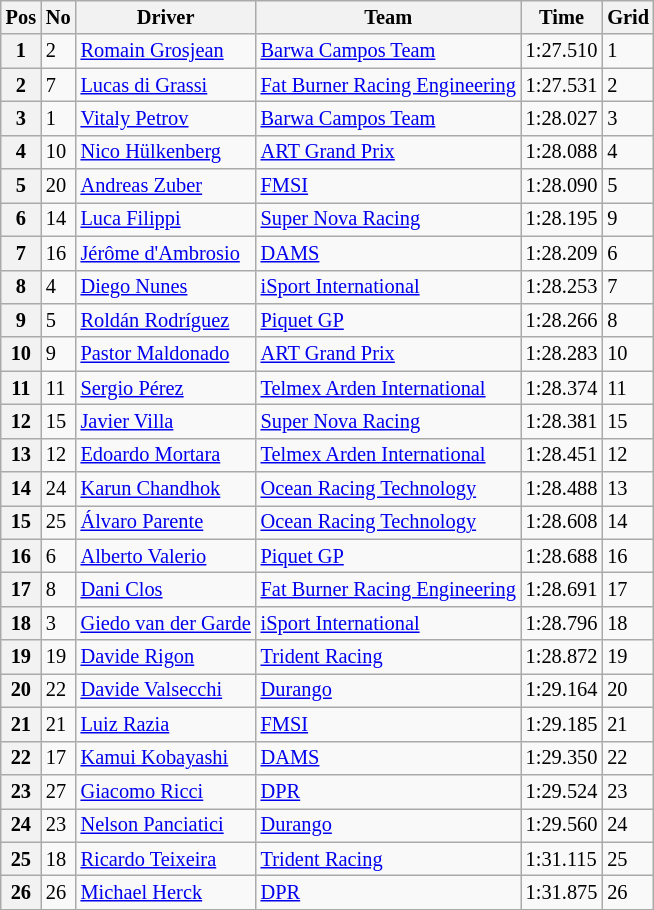<table class="wikitable" style="font-size:85%">
<tr>
<th>Pos</th>
<th>No</th>
<th>Driver</th>
<th>Team</th>
<th>Time</th>
<th>Grid</th>
</tr>
<tr>
<th>1</th>
<td>2</td>
<td> <a href='#'>Romain Grosjean</a></td>
<td><a href='#'>Barwa Campos Team</a></td>
<td>1:27.510</td>
<td>1</td>
</tr>
<tr>
<th>2</th>
<td>7</td>
<td> <a href='#'>Lucas di Grassi</a></td>
<td><a href='#'>Fat Burner Racing Engineering</a></td>
<td>1:27.531</td>
<td>2</td>
</tr>
<tr>
<th>3</th>
<td>1</td>
<td> <a href='#'>Vitaly Petrov</a></td>
<td><a href='#'>Barwa Campos Team</a></td>
<td>1:28.027</td>
<td>3</td>
</tr>
<tr>
<th>4</th>
<td>10</td>
<td> <a href='#'>Nico Hülkenberg</a></td>
<td><a href='#'>ART Grand Prix</a></td>
<td>1:28.088</td>
<td>4</td>
</tr>
<tr>
<th>5</th>
<td>20</td>
<td> <a href='#'>Andreas Zuber</a></td>
<td><a href='#'>FMSI</a></td>
<td>1:28.090</td>
<td>5</td>
</tr>
<tr>
<th>6</th>
<td>14</td>
<td> <a href='#'>Luca Filippi</a></td>
<td><a href='#'>Super Nova Racing</a></td>
<td>1:28.195</td>
<td>9</td>
</tr>
<tr>
<th>7</th>
<td>16</td>
<td> <a href='#'>Jérôme d'Ambrosio</a></td>
<td><a href='#'>DAMS</a></td>
<td>1:28.209</td>
<td>6</td>
</tr>
<tr>
<th>8</th>
<td>4</td>
<td> <a href='#'>Diego Nunes</a></td>
<td><a href='#'>iSport International</a></td>
<td>1:28.253</td>
<td>7</td>
</tr>
<tr>
<th>9</th>
<td>5</td>
<td> <a href='#'>Roldán Rodríguez</a></td>
<td><a href='#'>Piquet GP</a></td>
<td>1:28.266</td>
<td>8</td>
</tr>
<tr>
<th>10</th>
<td>9</td>
<td> <a href='#'>Pastor Maldonado</a></td>
<td><a href='#'>ART Grand Prix</a></td>
<td>1:28.283</td>
<td>10</td>
</tr>
<tr>
<th>11</th>
<td>11</td>
<td> <a href='#'>Sergio Pérez</a></td>
<td><a href='#'>Telmex Arden International</a></td>
<td>1:28.374</td>
<td>11</td>
</tr>
<tr>
<th>12</th>
<td>15</td>
<td> <a href='#'>Javier Villa</a></td>
<td><a href='#'>Super Nova Racing</a></td>
<td>1:28.381</td>
<td>15</td>
</tr>
<tr>
<th>13</th>
<td>12</td>
<td> <a href='#'>Edoardo Mortara</a></td>
<td><a href='#'>Telmex Arden International</a></td>
<td>1:28.451</td>
<td>12</td>
</tr>
<tr>
<th>14</th>
<td>24</td>
<td> <a href='#'>Karun Chandhok</a></td>
<td><a href='#'>Ocean Racing Technology</a></td>
<td>1:28.488</td>
<td>13</td>
</tr>
<tr>
<th>15</th>
<td>25</td>
<td> <a href='#'>Álvaro Parente</a></td>
<td><a href='#'>Ocean Racing Technology</a></td>
<td>1:28.608</td>
<td>14</td>
</tr>
<tr>
<th>16</th>
<td>6</td>
<td> <a href='#'>Alberto Valerio</a></td>
<td><a href='#'>Piquet GP</a></td>
<td>1:28.688</td>
<td>16</td>
</tr>
<tr>
<th>17</th>
<td>8</td>
<td> <a href='#'>Dani Clos</a></td>
<td><a href='#'>Fat Burner Racing Engineering</a></td>
<td>1:28.691</td>
<td>17</td>
</tr>
<tr>
<th>18</th>
<td>3</td>
<td> <a href='#'>Giedo van der Garde</a></td>
<td><a href='#'>iSport International</a></td>
<td>1:28.796</td>
<td>18</td>
</tr>
<tr>
<th>19</th>
<td>19</td>
<td> <a href='#'>Davide Rigon</a></td>
<td><a href='#'>Trident Racing</a></td>
<td>1:28.872</td>
<td>19</td>
</tr>
<tr>
<th>20</th>
<td>22</td>
<td> <a href='#'>Davide Valsecchi</a></td>
<td><a href='#'>Durango</a></td>
<td>1:29.164</td>
<td>20</td>
</tr>
<tr>
<th>21</th>
<td>21</td>
<td> <a href='#'>Luiz Razia</a></td>
<td><a href='#'>FMSI</a></td>
<td>1:29.185</td>
<td>21</td>
</tr>
<tr>
<th>22</th>
<td>17</td>
<td> <a href='#'>Kamui Kobayashi</a></td>
<td><a href='#'>DAMS</a></td>
<td>1:29.350</td>
<td>22</td>
</tr>
<tr>
<th>23</th>
<td>27</td>
<td> <a href='#'>Giacomo Ricci</a></td>
<td><a href='#'>DPR</a></td>
<td>1:29.524</td>
<td>23</td>
</tr>
<tr>
<th>24</th>
<td>23</td>
<td> <a href='#'>Nelson Panciatici</a></td>
<td><a href='#'>Durango</a></td>
<td>1:29.560</td>
<td>24</td>
</tr>
<tr>
<th>25</th>
<td>18</td>
<td> <a href='#'>Ricardo Teixeira</a></td>
<td><a href='#'>Trident Racing</a></td>
<td>1:31.115</td>
<td>25</td>
</tr>
<tr>
<th>26</th>
<td>26</td>
<td> <a href='#'>Michael Herck</a></td>
<td><a href='#'>DPR</a></td>
<td>1:31.875</td>
<td>26</td>
</tr>
</table>
